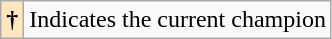<table class="wikitable">
<tr>
<th style="background-color:#FFE6BD">†</th>
<td>Indicates the current champion</td>
</tr>
</table>
